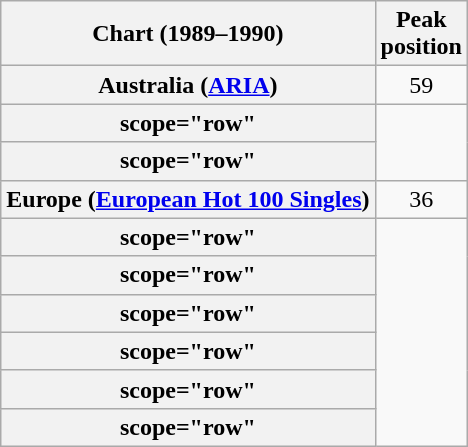<table class="wikitable plainrowheaders sortable" style="text-align:center">
<tr>
<th scope="col">Chart (1989–1990)</th>
<th scope="col">Peak<br>position</th>
</tr>
<tr>
<th scope="row">Australia (<a href='#'>ARIA</a>)</th>
<td>59</td>
</tr>
<tr>
<th>scope="row" </th>
</tr>
<tr>
<th>scope="row" </th>
</tr>
<tr>
<th scope="row">Europe (<a href='#'>European Hot 100 Singles</a>)</th>
<td>36</td>
</tr>
<tr>
<th>scope="row" </th>
</tr>
<tr>
<th>scope="row" </th>
</tr>
<tr>
<th>scope="row" </th>
</tr>
<tr>
<th>scope="row" </th>
</tr>
<tr>
<th>scope="row" </th>
</tr>
<tr>
<th>scope="row" </th>
</tr>
</table>
